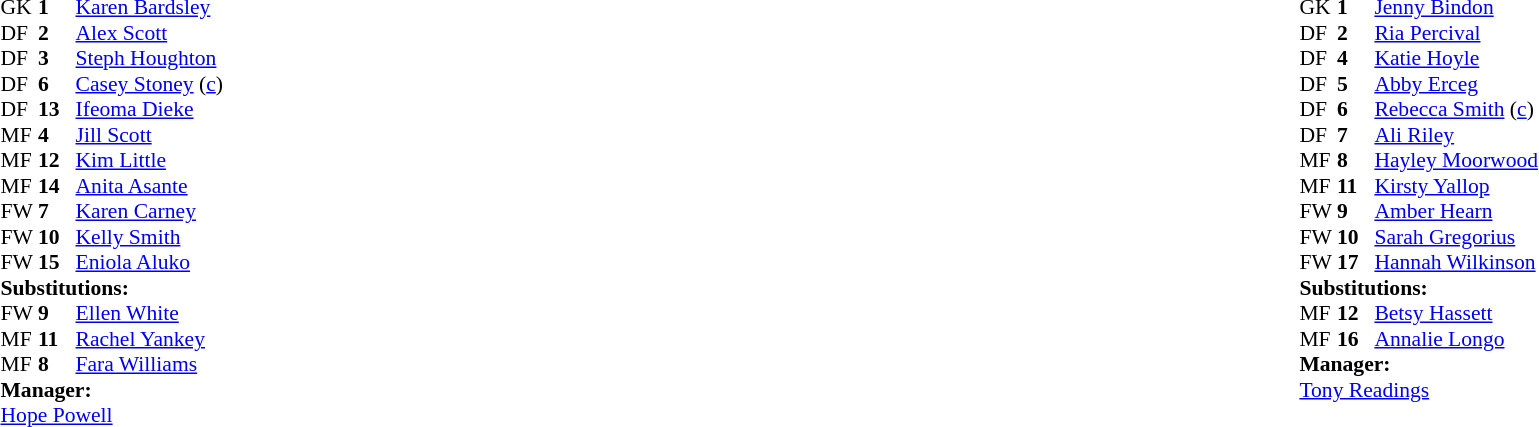<table width="100%">
<tr>
<td valign="top" width="50%"><br><table style="font-size: 90%" cellspacing="0" cellpadding="0">
<tr>
<th width="25"></th>
<th width="25"></th>
</tr>
<tr>
<td>GK</td>
<td><strong>1</strong></td>
<td><a href='#'>Karen Bardsley</a></td>
</tr>
<tr>
<td>DF</td>
<td><strong>2</strong></td>
<td><a href='#'>Alex Scott</a></td>
</tr>
<tr>
<td>DF</td>
<td><strong>3</strong></td>
<td><a href='#'>Steph Houghton</a></td>
</tr>
<tr>
<td>DF</td>
<td><strong>6</strong></td>
<td><a href='#'>Casey Stoney</a> (<a href='#'>c</a>)</td>
</tr>
<tr>
<td>DF</td>
<td><strong>13</strong></td>
<td><a href='#'>Ifeoma Dieke</a></td>
</tr>
<tr>
<td>MF</td>
<td><strong>4</strong></td>
<td><a href='#'>Jill Scott</a></td>
</tr>
<tr>
<td>MF</td>
<td><strong>12</strong></td>
<td><a href='#'>Kim Little</a></td>
<td></td>
<td></td>
</tr>
<tr>
<td>MF</td>
<td><strong>14</strong></td>
<td><a href='#'>Anita Asante</a></td>
<td></td>
</tr>
<tr>
<td>FW</td>
<td><strong>7</strong></td>
<td><a href='#'>Karen Carney</a></td>
<td></td>
<td></td>
</tr>
<tr>
<td>FW</td>
<td><strong>10</strong></td>
<td><a href='#'>Kelly Smith</a></td>
<td></td>
<td></td>
</tr>
<tr>
<td>FW</td>
<td><strong>15</strong></td>
<td><a href='#'>Eniola Aluko</a></td>
</tr>
<tr>
<td colspan=3><strong>Substitutions:</strong></td>
</tr>
<tr>
<td>FW</td>
<td><strong>9</strong></td>
<td><a href='#'>Ellen White</a></td>
<td></td>
<td></td>
</tr>
<tr>
<td>MF</td>
<td><strong>11</strong></td>
<td><a href='#'>Rachel Yankey</a></td>
<td></td>
<td></td>
</tr>
<tr>
<td>MF</td>
<td><strong>8</strong></td>
<td><a href='#'>Fara Williams</a></td>
<td></td>
<td></td>
</tr>
<tr>
<td colspan=3><strong>Manager:</strong></td>
</tr>
<tr>
<td colspan=3><a href='#'>Hope Powell</a></td>
</tr>
</table>
</td>
<td valign="top"></td>
<td valign="top" width="50%"><br><table style="font-size: 90%" cellspacing="0" cellpadding="0" align="center">
<tr>
<th width=25></th>
<th width=25></th>
</tr>
<tr>
<td>GK</td>
<td><strong>1</strong></td>
<td><a href='#'>Jenny Bindon</a></td>
</tr>
<tr>
<td>DF</td>
<td><strong>2</strong></td>
<td><a href='#'>Ria Percival</a></td>
</tr>
<tr>
<td>DF</td>
<td><strong>4</strong></td>
<td><a href='#'>Katie Hoyle</a></td>
</tr>
<tr>
<td>DF</td>
<td><strong>5</strong></td>
<td><a href='#'>Abby Erceg</a></td>
</tr>
<tr>
<td>DF</td>
<td><strong>6</strong></td>
<td><a href='#'>Rebecca Smith</a> (<a href='#'>c</a>)</td>
</tr>
<tr>
<td>DF</td>
<td><strong>7</strong></td>
<td><a href='#'>Ali Riley</a></td>
</tr>
<tr>
<td>MF</td>
<td><strong>8</strong></td>
<td><a href='#'>Hayley Moorwood</a></td>
<td></td>
<td></td>
</tr>
<tr>
<td>MF</td>
<td><strong>11</strong></td>
<td><a href='#'>Kirsty Yallop</a></td>
<td></td>
<td></td>
</tr>
<tr>
<td>FW</td>
<td><strong>9</strong></td>
<td><a href='#'>Amber Hearn</a></td>
</tr>
<tr>
<td>FW</td>
<td><strong>10</strong></td>
<td><a href='#'>Sarah Gregorius</a></td>
</tr>
<tr>
<td>FW</td>
<td><strong>17</strong></td>
<td><a href='#'>Hannah Wilkinson</a></td>
<td></td>
</tr>
<tr>
<td colspan=3><strong>Substitutions:</strong></td>
</tr>
<tr>
<td>MF</td>
<td><strong>12</strong></td>
<td><a href='#'>Betsy Hassett</a></td>
<td></td>
<td></td>
</tr>
<tr>
<td>MF</td>
<td><strong>16</strong></td>
<td><a href='#'>Annalie Longo</a></td>
<td></td>
<td></td>
</tr>
<tr>
<td colspan=3><strong>Manager:</strong></td>
</tr>
<tr>
<td colspan=3> <a href='#'>Tony Readings</a></td>
</tr>
</table>
</td>
</tr>
</table>
